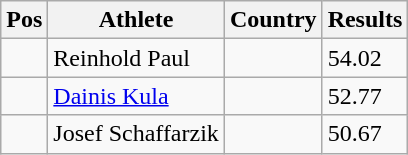<table class="wikitable">
<tr>
<th>Pos</th>
<th>Athlete</th>
<th>Country</th>
<th>Results</th>
</tr>
<tr>
<td align="center"></td>
<td>Reinhold Paul</td>
<td></td>
<td>54.02</td>
</tr>
<tr>
<td align="center"></td>
<td><a href='#'>Dainis Kula</a></td>
<td></td>
<td>52.77</td>
</tr>
<tr>
<td align="center"></td>
<td>Josef Schaffarzik</td>
<td></td>
<td>50.67</td>
</tr>
</table>
